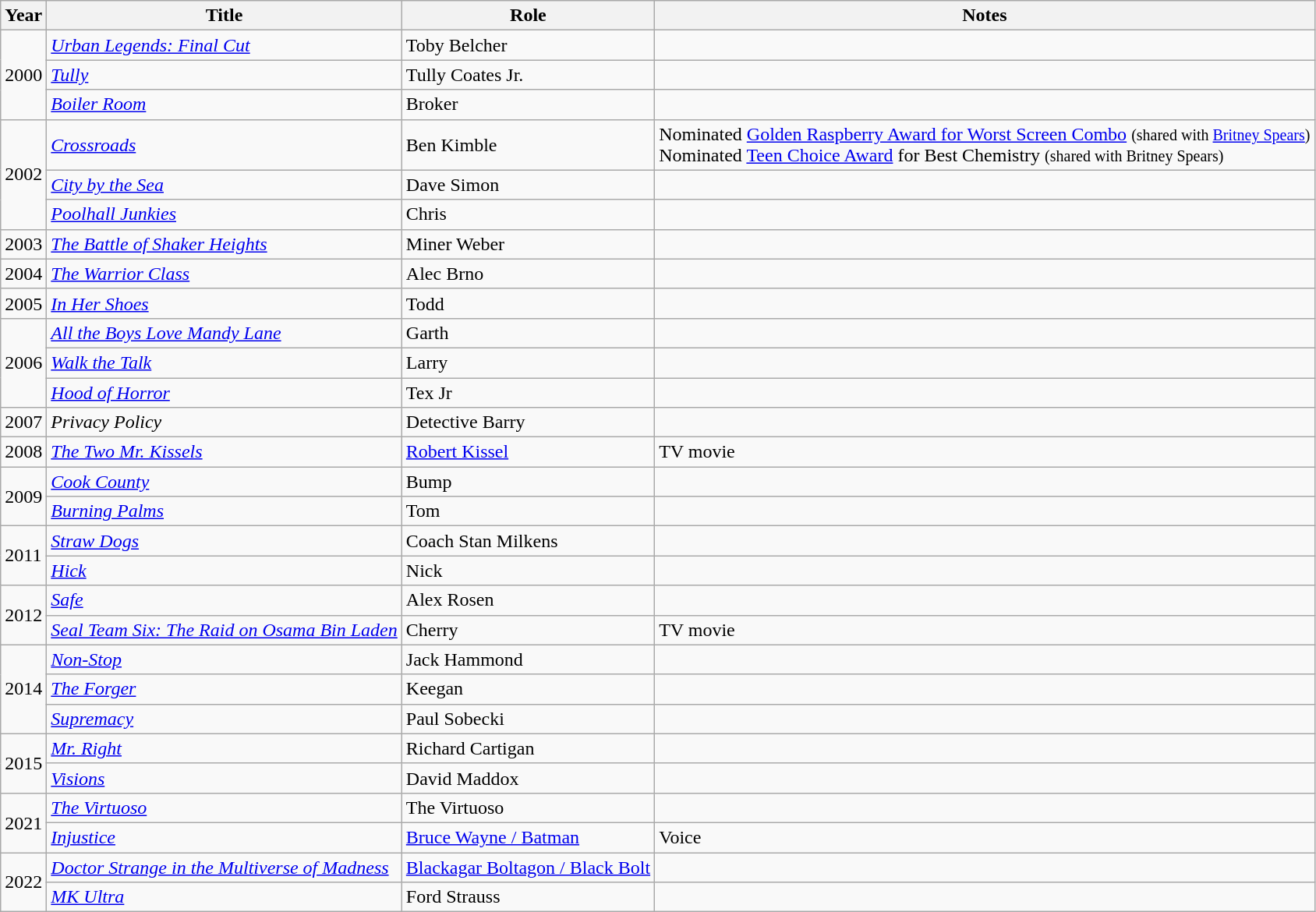<table class="wikitable sortable">
<tr>
<th>Year</th>
<th>Title</th>
<th>Role</th>
<th class="unsortable">Notes</th>
</tr>
<tr>
<td rowspan="3">2000</td>
<td><em><a href='#'>Urban Legends: Final Cut</a></em></td>
<td>Toby Belcher</td>
<td></td>
</tr>
<tr>
<td><em><a href='#'>Tully</a> </em></td>
<td>Tully Coates Jr.</td>
<td></td>
</tr>
<tr>
<td><em><a href='#'>Boiler Room</a> </em></td>
<td>Broker</td>
<td></td>
</tr>
<tr>
<td rowspan="3">2002</td>
<td><em><a href='#'>Crossroads</a></em></td>
<td>Ben Kimble</td>
<td>Nominated  <a href='#'>Golden Raspberry Award for Worst Screen Combo</a> <small>(shared with <a href='#'>Britney Spears</a>)</small><br>Nominated  <a href='#'>Teen Choice Award</a> for Best Chemistry <small>(shared with Britney Spears)</small></td>
</tr>
<tr>
<td><em><a href='#'>City by the Sea</a></em></td>
<td>Dave Simon</td>
<td></td>
</tr>
<tr>
<td><em><a href='#'>Poolhall Junkies</a></em></td>
<td>Chris</td>
<td></td>
</tr>
<tr>
<td>2003</td>
<td><em><a href='#'>The Battle of Shaker Heights</a></em></td>
<td>Miner Weber</td>
<td></td>
</tr>
<tr>
<td>2004</td>
<td><em><a href='#'>The Warrior Class</a></em></td>
<td>Alec Brno</td>
<td></td>
</tr>
<tr>
<td>2005</td>
<td><em><a href='#'>In Her Shoes</a></em></td>
<td>Todd</td>
<td></td>
</tr>
<tr>
<td rowspan="3">2006</td>
<td><em><a href='#'>All the Boys Love Mandy Lane</a></em></td>
<td>Garth</td>
<td></td>
</tr>
<tr>
<td><em><a href='#'>Walk the Talk</a></em></td>
<td>Larry</td>
<td></td>
</tr>
<tr>
<td><em><a href='#'>Hood of Horror</a> </em></td>
<td>Tex Jr</td>
<td></td>
</tr>
<tr>
<td>2007</td>
<td><em>Privacy Policy</em></td>
<td>Detective Barry</td>
<td></td>
</tr>
<tr>
<td>2008</td>
<td><em><a href='#'>The Two Mr. Kissels</a></em></td>
<td><a href='#'>Robert Kissel</a></td>
<td>TV movie</td>
</tr>
<tr>
<td rowspan="2">2009</td>
<td><em><a href='#'>Cook County</a></em></td>
<td>Bump</td>
<td></td>
</tr>
<tr>
<td><em><a href='#'>Burning Palms</a></em></td>
<td>Tom</td>
<td></td>
</tr>
<tr>
<td rowspan="2">2011</td>
<td><em><a href='#'>Straw Dogs</a></em></td>
<td>Coach Stan Milkens</td>
<td></td>
</tr>
<tr>
<td><em><a href='#'>Hick</a></em></td>
<td>Nick</td>
<td></td>
</tr>
<tr>
<td rowspan="2">2012</td>
<td><em><a href='#'>Safe</a></em></td>
<td>Alex Rosen</td>
<td></td>
</tr>
<tr>
<td><em><a href='#'>Seal Team Six: The Raid on Osama Bin Laden</a></em></td>
<td>Cherry</td>
<td>TV movie</td>
</tr>
<tr>
<td rowspan="3">2014</td>
<td><em><a href='#'>Non-Stop</a></em></td>
<td>Jack Hammond</td>
<td></td>
</tr>
<tr>
<td><em><a href='#'>The Forger</a></em></td>
<td>Keegan</td>
<td></td>
</tr>
<tr>
<td><em><a href='#'>Supremacy</a></em></td>
<td>Paul Sobecki</td>
<td></td>
</tr>
<tr>
<td rowspan="2">2015</td>
<td><em><a href='#'>Mr. Right</a></em></td>
<td>Richard Cartigan</td>
<td></td>
</tr>
<tr>
<td><em><a href='#'>Visions</a></em></td>
<td>David Maddox</td>
<td></td>
</tr>
<tr>
<td rowspan="2">2021</td>
<td><em><a href='#'>The Virtuoso</a></em></td>
<td>The Virtuoso</td>
<td></td>
</tr>
<tr>
<td><em><a href='#'>Injustice</a></em></td>
<td><a href='#'>Bruce Wayne / Batman</a></td>
<td>Voice</td>
</tr>
<tr>
<td rowspan="2">2022</td>
<td><em><a href='#'>Doctor Strange in the Multiverse of Madness</a></em></td>
<td><a href='#'>Blackagar Boltagon / Black Bolt</a></td>
<td></td>
</tr>
<tr>
<td><em><a href='#'>MK Ultra</a></em></td>
<td>Ford Strauss</td>
<td></td>
</tr>
</table>
